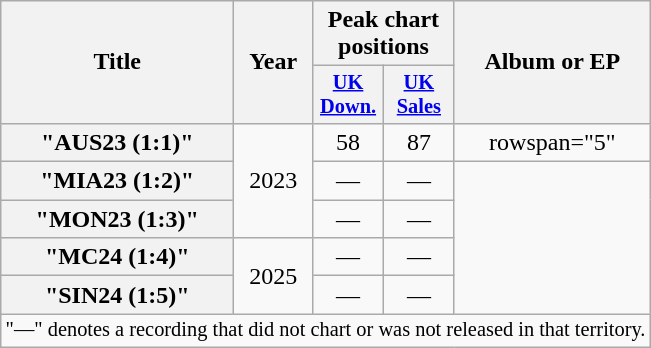<table class="wikitable plainrowheaders" style="text-align:center;">
<tr>
<th scope="col" rowspan="2">Title</th>
<th scope="col" rowspan="2">Year</th>
<th scope="col" colspan="2">Peak chart positions</th>
<th scope="col" rowspan="2">Album or EP</th>
</tr>
<tr>
<th scope="col" style="width:3em;font-size:85%;"><a href='#'>UK<br>Down.</a><br></th>
<th scope="col" style="width:3em;font-size:85%;"><a href='#'>UK<br>Sales</a><br></th>
</tr>
<tr>
<th scope="row">"AUS23 (1:1)"</th>
<td rowspan="3">2023</td>
<td>58</td>
<td>87</td>
<td>rowspan="5" </td>
</tr>
<tr>
<th scope="row">"MIA23 (1:2)"</th>
<td>—</td>
<td>—</td>
</tr>
<tr>
<th scope="row">"MON23 (1:3)"</th>
<td>—</td>
<td>—</td>
</tr>
<tr>
<th scope="row">"MC24 (1:4)"</th>
<td rowspan="2">2025</td>
<td>—</td>
<td>—</td>
</tr>
<tr>
<th scope="row">"SIN24 (1:5)"</th>
<td>—</td>
<td>—</td>
</tr>
<tr>
<td colspan="5" style="font-size:85%">"—" denotes a recording that did not chart or was not released in that territory.</td>
</tr>
</table>
